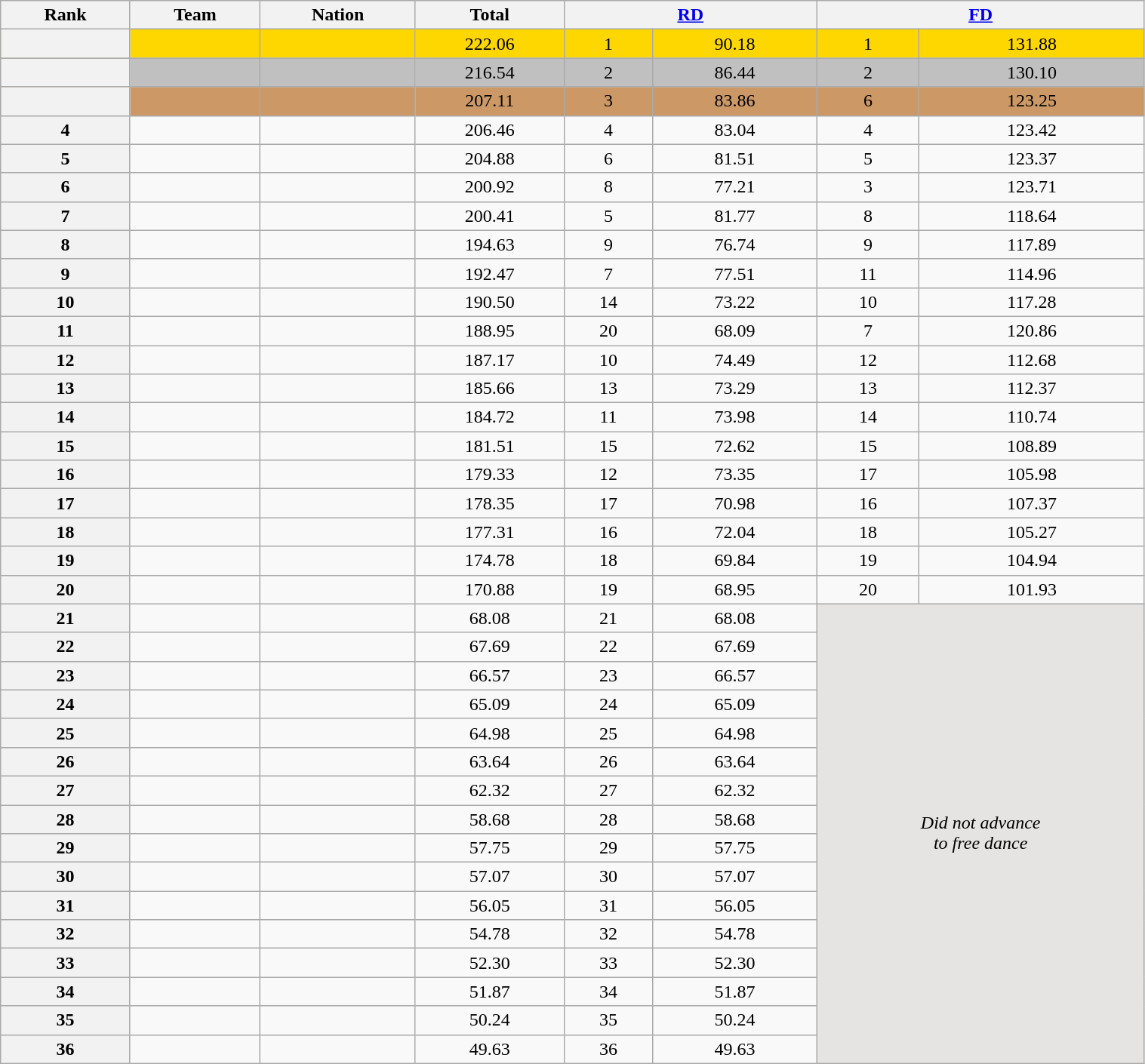<table class="wikitable sortable" style="text-align:center; width:80%">
<tr>
<th scope="col">Rank</th>
<th scope="col">Team</th>
<th scope="col">Nation</th>
<th scope="col">Total</th>
<th colspan="2" width="80px"><a href='#'>RD</a></th>
<th colspan="2" width="80px"><a href='#'>FD</a></th>
</tr>
<tr bgcolor="gold">
<th scope="row"></th>
<td align="left"></td>
<td align="left"></td>
<td>222.06</td>
<td>1</td>
<td>90.18</td>
<td>1</td>
<td>131.88</td>
</tr>
<tr bgcolor="silver">
<th scope="row"></th>
<td align="left"></td>
<td align="left"></td>
<td>216.54</td>
<td>2</td>
<td>86.44</td>
<td>2</td>
<td>130.10</td>
</tr>
<tr bgcolor="#cc9966">
<th scope="row"></th>
<td align="left"></td>
<td align="left"></td>
<td>207.11</td>
<td>3</td>
<td>83.86</td>
<td>6</td>
<td>123.25</td>
</tr>
<tr>
<th scope="row">4</th>
<td align="left"></td>
<td align="left"></td>
<td>206.46</td>
<td>4</td>
<td>83.04</td>
<td>4</td>
<td>123.42</td>
</tr>
<tr>
<th scope="row">5</th>
<td align="left"></td>
<td align="left"></td>
<td>204.88</td>
<td>6</td>
<td>81.51</td>
<td>5</td>
<td>123.37</td>
</tr>
<tr>
<th scope="row">6</th>
<td align="left"></td>
<td align="left"></td>
<td>200.92</td>
<td>8</td>
<td>77.21</td>
<td>3</td>
<td>123.71</td>
</tr>
<tr>
<th scope="row">7</th>
<td align="left"></td>
<td align="left"></td>
<td>200.41</td>
<td>5</td>
<td>81.77</td>
<td>8</td>
<td>118.64</td>
</tr>
<tr>
<th scope="row">8</th>
<td align="left"></td>
<td align="left"></td>
<td>194.63</td>
<td>9</td>
<td>76.74</td>
<td>9</td>
<td>117.89</td>
</tr>
<tr>
<th scope="row">9</th>
<td align="left"></td>
<td align="left"></td>
<td>192.47</td>
<td>7</td>
<td>77.51</td>
<td>11</td>
<td>114.96</td>
</tr>
<tr>
<th scope="row">10</th>
<td align="left"></td>
<td align="left"></td>
<td>190.50</td>
<td>14</td>
<td>73.22</td>
<td>10</td>
<td>117.28</td>
</tr>
<tr>
<th scope="row">11</th>
<td align="left"></td>
<td align="left"></td>
<td>188.95</td>
<td>20</td>
<td>68.09</td>
<td>7</td>
<td>120.86</td>
</tr>
<tr>
<th scope="row">12</th>
<td align="left"></td>
<td align="left"></td>
<td>187.17</td>
<td>10</td>
<td>74.49</td>
<td>12</td>
<td>112.68</td>
</tr>
<tr>
<th scope="row">13</th>
<td align="left"></td>
<td align="left"></td>
<td>185.66</td>
<td>13</td>
<td>73.29</td>
<td>13</td>
<td>112.37</td>
</tr>
<tr>
<th scope="row">14</th>
<td align="left"></td>
<td align="left"></td>
<td>184.72</td>
<td>11</td>
<td>73.98</td>
<td>14</td>
<td>110.74</td>
</tr>
<tr>
<th scope="row">15</th>
<td align="left"></td>
<td align="left"></td>
<td>181.51</td>
<td>15</td>
<td>72.62</td>
<td>15</td>
<td>108.89</td>
</tr>
<tr>
<th scope="row">16</th>
<td align="left"></td>
<td align="left"></td>
<td>179.33</td>
<td>12</td>
<td>73.35</td>
<td>17</td>
<td>105.98</td>
</tr>
<tr>
<th scope="row">17</th>
<td align="left"></td>
<td align="left"></td>
<td>178.35</td>
<td>17</td>
<td>70.98</td>
<td>16</td>
<td>107.37</td>
</tr>
<tr>
<th scope="row">18</th>
<td align="left"></td>
<td align="left"></td>
<td>177.31</td>
<td>16</td>
<td>72.04</td>
<td>18</td>
<td>105.27</td>
</tr>
<tr>
<th scope="row">19</th>
<td align="left"></td>
<td align="left"></td>
<td>174.78</td>
<td>18</td>
<td>69.84</td>
<td>19</td>
<td>104.94</td>
</tr>
<tr>
<th scope="row">20</th>
<td align="left"></td>
<td align="left"></td>
<td>170.88</td>
<td>19</td>
<td>68.95</td>
<td>20</td>
<td>101.93</td>
</tr>
<tr>
<th scope="row">21</th>
<td align="left"></td>
<td align="left"></td>
<td>68.08</td>
<td>21</td>
<td>68.08</td>
<td colspan="2" rowspan="16" bgcolor="e5e4e2" align="center"><em>Did not advance<br>to free dance</em></td>
</tr>
<tr>
<th scope="row">22</th>
<td align="left"></td>
<td align="left"></td>
<td>67.69</td>
<td>22</td>
<td>67.69</td>
</tr>
<tr>
<th scope="row">23</th>
<td align="left"></td>
<td align="left"></td>
<td>66.57</td>
<td>23</td>
<td>66.57</td>
</tr>
<tr>
<th scope="row">24</th>
<td align="left"></td>
<td align="left"></td>
<td>65.09</td>
<td>24</td>
<td>65.09</td>
</tr>
<tr>
<th scope="row">25</th>
<td align="left"></td>
<td align="left"></td>
<td>64.98</td>
<td>25</td>
<td>64.98</td>
</tr>
<tr>
<th scope="row">26</th>
<td align="left"></td>
<td align="left"></td>
<td>63.64</td>
<td>26</td>
<td>63.64</td>
</tr>
<tr>
<th scope="row">27</th>
<td align="left"></td>
<td align="left"></td>
<td>62.32</td>
<td>27</td>
<td>62.32</td>
</tr>
<tr>
<th scope="row">28</th>
<td align="left"></td>
<td align="left"></td>
<td>58.68</td>
<td>28</td>
<td>58.68</td>
</tr>
<tr>
<th scope="row">29</th>
<td align="left"></td>
<td align="left"></td>
<td>57.75</td>
<td>29</td>
<td>57.75</td>
</tr>
<tr>
<th scope="row">30</th>
<td align="left"></td>
<td align="left"></td>
<td>57.07</td>
<td>30</td>
<td>57.07</td>
</tr>
<tr>
<th scope="row">31</th>
<td align="left"></td>
<td align="left"></td>
<td>56.05</td>
<td>31</td>
<td>56.05</td>
</tr>
<tr>
<th scope="row">32</th>
<td align="left"></td>
<td align="left"></td>
<td>54.78</td>
<td>32</td>
<td>54.78</td>
</tr>
<tr>
<th scope="row">33</th>
<td align="left"></td>
<td align="left"></td>
<td>52.30</td>
<td>33</td>
<td>52.30</td>
</tr>
<tr>
<th scope="row">34</th>
<td align="left"></td>
<td align="left"></td>
<td>51.87</td>
<td>34</td>
<td>51.87</td>
</tr>
<tr>
<th scope="row">35</th>
<td align="left"></td>
<td align="left"></td>
<td>50.24</td>
<td>35</td>
<td>50.24</td>
</tr>
<tr>
<th scope="row">36</th>
<td align="left"></td>
<td align="left"></td>
<td>49.63</td>
<td>36</td>
<td>49.63</td>
</tr>
</table>
